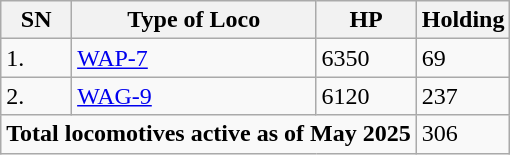<table class="wikitable">
<tr>
<th>SN</th>
<th>Type of Loco</th>
<th>HP</th>
<th>Holding</th>
</tr>
<tr>
<td>1.</td>
<td><a href='#'>WAP-7</a></td>
<td>6350</td>
<td>69</td>
</tr>
<tr>
<td>2.</td>
<td><a href='#'>WAG-9</a></td>
<td>6120</td>
<td>237</td>
</tr>
<tr>
<td colspan="3"><strong>Total locomotives active as of May 2025</strong></td>
<td>306</td>
</tr>
</table>
